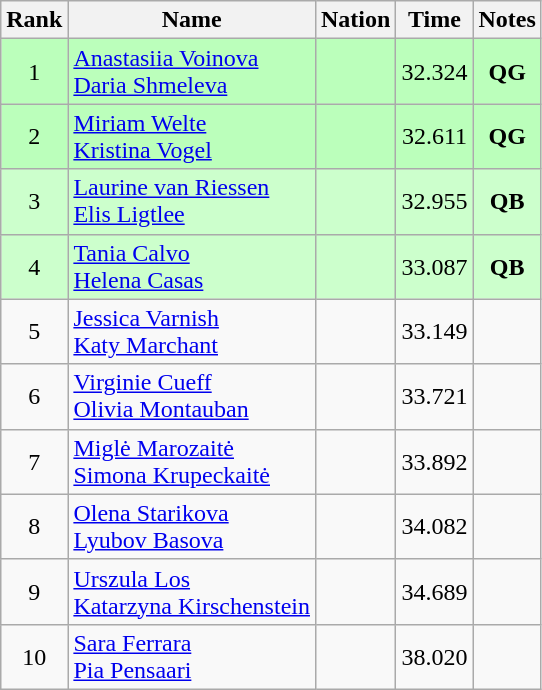<table class="wikitable sortable" style="text-align:center">
<tr>
<th>Rank</th>
<th>Name</th>
<th>Nation</th>
<th>Time</th>
<th>Notes</th>
</tr>
<tr bgcolor=bbffbb>
<td>1</td>
<td align=left><a href='#'>Anastasiia Voinova</a><br><a href='#'>Daria Shmeleva</a></td>
<td align=left></td>
<td>32.324</td>
<td><strong>QG</strong></td>
</tr>
<tr bgcolor=bbffbb>
<td>2</td>
<td align=left><a href='#'>Miriam Welte</a><br><a href='#'>Kristina Vogel</a></td>
<td align=left></td>
<td>32.611</td>
<td><strong>QG</strong></td>
</tr>
<tr bgcolor=ccffcc>
<td>3</td>
<td align=left><a href='#'>Laurine van Riessen</a><br><a href='#'>Elis Ligtlee</a></td>
<td align=left></td>
<td>32.955</td>
<td><strong>QB</strong></td>
</tr>
<tr bgcolor=ccffcc>
<td>4</td>
<td align=left><a href='#'>Tania Calvo</a><br><a href='#'>Helena Casas</a></td>
<td align=left></td>
<td>33.087</td>
<td><strong>QB</strong></td>
</tr>
<tr>
<td>5</td>
<td align=left><a href='#'>Jessica Varnish</a><br><a href='#'>Katy Marchant</a></td>
<td align=left></td>
<td>33.149</td>
<td></td>
</tr>
<tr>
<td>6</td>
<td align=left><a href='#'>Virginie Cueff</a><br><a href='#'>Olivia Montauban</a></td>
<td align=left></td>
<td>33.721</td>
<td></td>
</tr>
<tr>
<td>7</td>
<td align=left><a href='#'>Miglė Marozaitė</a><br><a href='#'>Simona Krupeckaitė</a></td>
<td align=left></td>
<td>33.892</td>
<td></td>
</tr>
<tr>
<td>8</td>
<td align=left><a href='#'>Olena Starikova</a><br><a href='#'>Lyubov Basova</a></td>
<td align=left></td>
<td>34.082</td>
<td></td>
</tr>
<tr>
<td>9</td>
<td align=left><a href='#'>Urszula Los</a><br><a href='#'>Katarzyna Kirschenstein</a></td>
<td align=left></td>
<td>34.689</td>
<td></td>
</tr>
<tr>
<td>10</td>
<td align=left><a href='#'>Sara Ferrara</a><br><a href='#'>Pia Pensaari</a></td>
<td align=left></td>
<td>38.020</td>
<td></td>
</tr>
</table>
